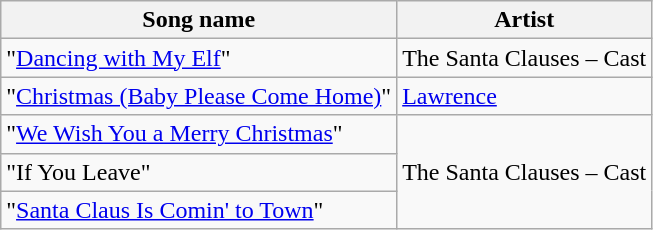<table class="wikitable">
<tr>
<th>Song name</th>
<th>Artist</th>
</tr>
<tr>
<td>"<a href='#'>Dancing with My Elf</a>"</td>
<td>The Santa Clauses – Cast</td>
</tr>
<tr>
<td>"<a href='#'>Christmas (Baby Please Come Home)</a>"</td>
<td><a href='#'>Lawrence</a></td>
</tr>
<tr>
<td>"<a href='#'>We Wish You a Merry Christmas</a>"</td>
<td rowspan="3">The Santa Clauses – Cast</td>
</tr>
<tr>
<td>"If You Leave"</td>
</tr>
<tr>
<td>"<a href='#'>Santa Claus Is Comin' to Town</a>"</td>
</tr>
</table>
